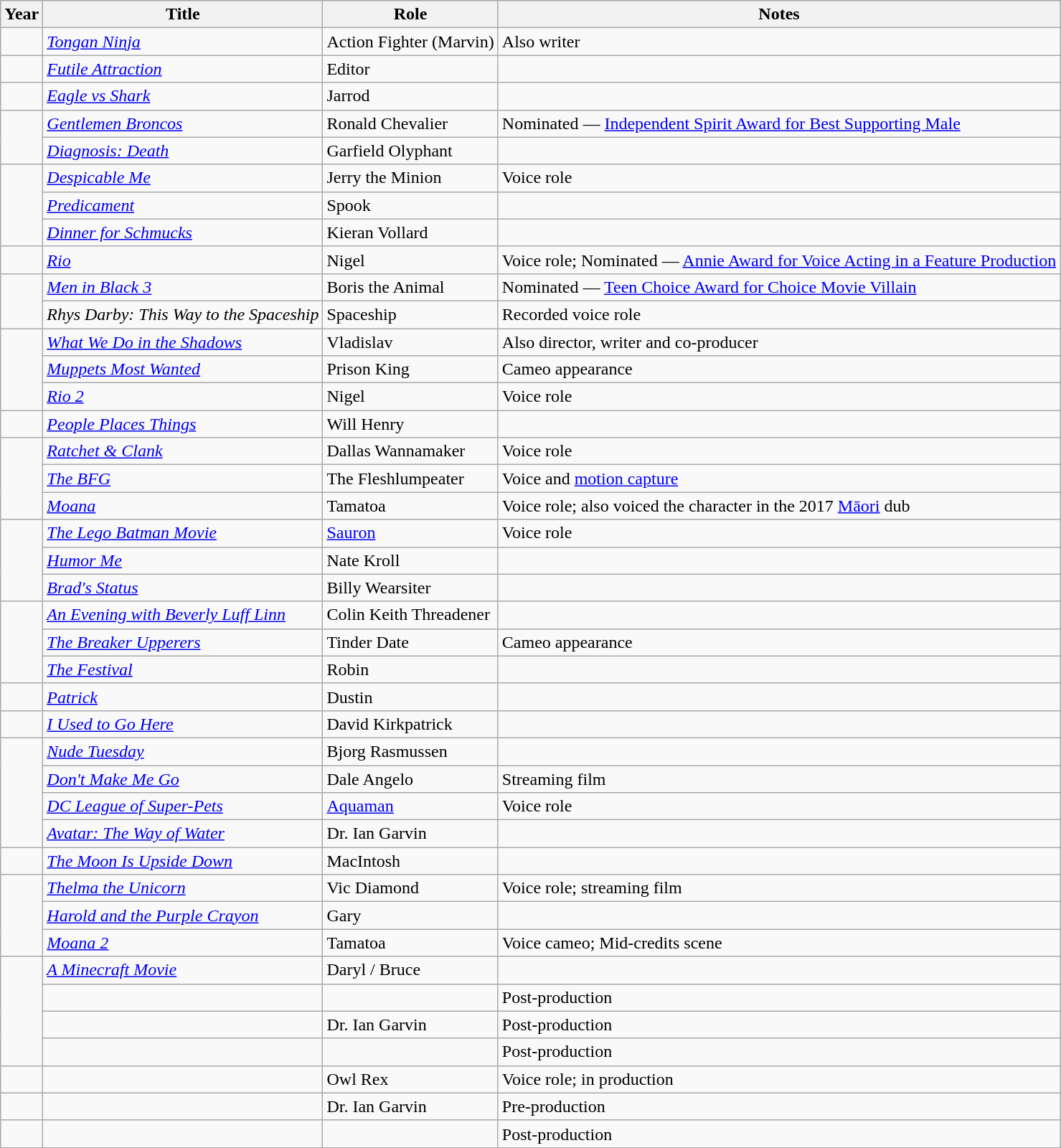<table class="wikitable sortable">
<tr style="background:#B0C4DE;">
<th scope="col">Year</th>
<th scope="col">Title</th>
<th scope="col">Role</th>
<th scope="col" class="unsortable">Notes</th>
</tr>
<tr>
<td></td>
<td><em><a href='#'>Tongan Ninja</a></em></td>
<td>Action Fighter (Marvin)</td>
<td>Also writer</td>
</tr>
<tr>
<td></td>
<td><em><a href='#'>Futile Attraction</a></em></td>
<td>Editor</td>
<td></td>
</tr>
<tr>
<td></td>
<td><em><a href='#'>Eagle vs Shark</a></em></td>
<td>Jarrod</td>
<td></td>
</tr>
<tr>
<td rowspan=2></td>
<td><em><a href='#'>Gentlemen Broncos</a></em></td>
<td>Ronald Chevalier</td>
<td>Nominated — <a href='#'>Independent Spirit Award for Best Supporting Male</a></td>
</tr>
<tr>
<td><em><a href='#'>Diagnosis: Death</a></em></td>
<td>Garfield Olyphant</td>
<td></td>
</tr>
<tr>
<td rowspan=3></td>
<td><em><a href='#'>Despicable Me</a></em></td>
<td>Jerry the Minion</td>
<td>Voice role</td>
</tr>
<tr>
<td><em><a href='#'>Predicament</a></em></td>
<td>Spook</td>
<td></td>
</tr>
<tr>
<td><em><a href='#'>Dinner for Schmucks</a></em></td>
<td>Kieran Vollard</td>
<td></td>
</tr>
<tr>
<td></td>
<td><em><a href='#'>Rio</a></em></td>
<td>Nigel</td>
<td>Voice role; Nominated — <a href='#'>Annie Award for Voice Acting in a Feature Production</a></td>
</tr>
<tr>
<td rowspan=2></td>
<td><em><a href='#'>Men in Black 3</a></em></td>
<td>Boris the Animal</td>
<td>Nominated — <a href='#'>Teen Choice Award for Choice Movie Villain</a></td>
</tr>
<tr>
<td><em>Rhys Darby: This Way to the Spaceship</em></td>
<td>Spaceship</td>
<td>Recorded voice role</td>
</tr>
<tr>
<td rowspan=3></td>
<td><em><a href='#'>What We Do in the Shadows</a></em></td>
<td>Vladislav</td>
<td>Also director, writer and co-producer</td>
</tr>
<tr>
<td><em><a href='#'>Muppets Most Wanted</a></em></td>
<td>Prison King</td>
<td>Cameo appearance</td>
</tr>
<tr>
<td><em><a href='#'>Rio 2</a></em></td>
<td>Nigel</td>
<td>Voice role</td>
</tr>
<tr>
<td></td>
<td><em><a href='#'>People Places Things</a></em></td>
<td>Will Henry</td>
<td></td>
</tr>
<tr>
<td rowspan=3></td>
<td><em><a href='#'>Ratchet & Clank</a></em></td>
<td>Dallas Wannamaker</td>
<td>Voice role</td>
</tr>
<tr>
<td><em><a href='#'>The BFG</a></em></td>
<td>The Fleshlumpeater</td>
<td>Voice and <a href='#'>motion capture</a></td>
</tr>
<tr>
<td><em><a href='#'>Moana</a></em></td>
<td>Tamatoa</td>
<td>Voice role; also voiced the character in the 2017 <a href='#'>Māori</a> dub</td>
</tr>
<tr>
<td rowspan=3></td>
<td><em><a href='#'>The Lego Batman Movie</a></em></td>
<td><a href='#'>Sauron</a></td>
<td>Voice role</td>
</tr>
<tr>
<td><em><a href='#'>Humor Me</a></em></td>
<td>Nate Kroll</td>
<td></td>
</tr>
<tr>
<td><em><a href='#'>Brad's Status</a></em></td>
<td>Billy Wearsiter</td>
<td></td>
</tr>
<tr>
<td rowspan=3></td>
<td><em><a href='#'>An Evening with Beverly Luff Linn</a></em></td>
<td>Colin Keith Threadener</td>
<td></td>
</tr>
<tr>
<td><em><a href='#'>The Breaker Upperers</a></em></td>
<td>Tinder Date</td>
<td>Cameo appearance</td>
</tr>
<tr>
<td><em><a href='#'>The Festival</a></em></td>
<td>Robin</td>
<td></td>
</tr>
<tr>
<td></td>
<td><em><a href='#'>Patrick</a></em></td>
<td>Dustin</td>
<td></td>
</tr>
<tr>
<td></td>
<td><em><a href='#'>I Used to Go Here</a></em></td>
<td>David Kirkpatrick</td>
<td></td>
</tr>
<tr>
<td rowspan=4></td>
<td><em><a href='#'>Nude Tuesday</a></em></td>
<td>Bjorg Rasmussen</td>
<td></td>
</tr>
<tr>
<td><em><a href='#'>Don't Make Me Go</a></em></td>
<td>Dale Angelo</td>
<td>Streaming film</td>
</tr>
<tr>
<td><em><a href='#'>DC League of Super-Pets</a></em></td>
<td><a href='#'>Aquaman</a></td>
<td>Voice role</td>
</tr>
<tr>
<td><em><a href='#'>Avatar: The Way of Water</a></em></td>
<td>Dr. Ian Garvin</td>
<td></td>
</tr>
<tr>
<td></td>
<td><em><a href='#'>The Moon Is Upside Down</a></em></td>
<td>MacIntosh</td>
<td></td>
</tr>
<tr>
<td rowspan=3></td>
<td><em><a href='#'>Thelma the Unicorn</a></em></td>
<td>Vic Diamond</td>
<td>Voice role; streaming film</td>
</tr>
<tr>
<td><em><a href='#'>Harold and the Purple Crayon</a></em></td>
<td>Gary</td>
<td></td>
</tr>
<tr>
<td><em><a href='#'>Moana 2</a></em></td>
<td>Tamatoa</td>
<td>Voice cameo; Mid-credits scene</td>
</tr>
<tr>
<td rowspan=4></td>
<td><em><a href='#'>A Minecraft Movie</a></em></td>
<td>Daryl / Bruce</td>
<td></td>
</tr>
<tr>
<td></td>
<td></td>
<td>Post-production</td>
</tr>
<tr>
<td></td>
<td>Dr. Ian Garvin</td>
<td>Post-production</td>
</tr>
<tr>
<td></td>
<td></td>
<td>Post-production</td>
</tr>
<tr>
<td></td>
<td></td>
<td>Owl Rex</td>
<td>Voice role; in production</td>
</tr>
<tr>
<td></td>
<td></td>
<td>Dr. Ian Garvin</td>
<td>Pre-production</td>
</tr>
<tr>
<td></td>
<td></td>
<td></td>
<td>Post-production</td>
</tr>
</table>
